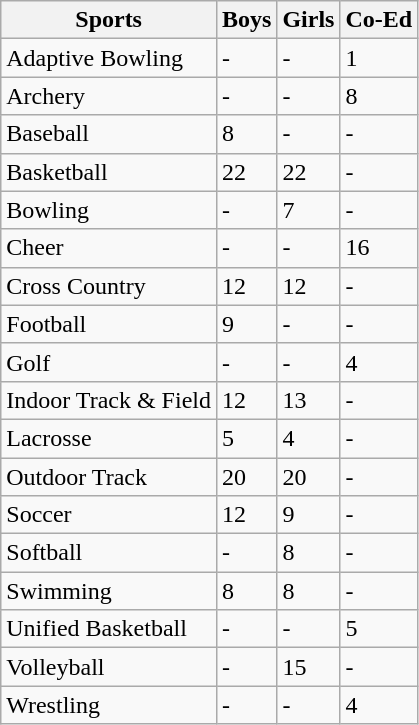<table class="wikitable sortable">
<tr>
<th>Sports</th>
<th>Boys</th>
<th>Girls</th>
<th>Co-Ed</th>
</tr>
<tr>
<td>Adaptive Bowling</td>
<td>-</td>
<td>-</td>
<td>1</td>
</tr>
<tr>
<td>Archery</td>
<td>-</td>
<td>-</td>
<td>8</td>
</tr>
<tr>
<td>Baseball</td>
<td>8</td>
<td>-</td>
<td>-</td>
</tr>
<tr>
<td>Basketball</td>
<td>22</td>
<td>22</td>
<td>-</td>
</tr>
<tr>
<td>Bowling</td>
<td>-</td>
<td>7</td>
<td>-</td>
</tr>
<tr>
<td>Cheer</td>
<td>-</td>
<td>-</td>
<td>16</td>
</tr>
<tr>
<td>Cross Country</td>
<td>12</td>
<td>12</td>
<td>-</td>
</tr>
<tr>
<td>Football</td>
<td>9</td>
<td>-</td>
<td>-</td>
</tr>
<tr>
<td>Golf</td>
<td>-</td>
<td>-</td>
<td>4</td>
</tr>
<tr>
<td>Indoor Track & Field</td>
<td>12</td>
<td>13</td>
<td>-</td>
</tr>
<tr>
<td>Lacrosse</td>
<td>5</td>
<td>4</td>
<td>-</td>
</tr>
<tr>
<td>Outdoor Track</td>
<td>20</td>
<td>20</td>
<td>-</td>
</tr>
<tr>
<td>Soccer</td>
<td>12</td>
<td>9</td>
<td>-</td>
</tr>
<tr>
<td>Softball</td>
<td>-</td>
<td>8</td>
<td>-</td>
</tr>
<tr>
<td>Swimming</td>
<td>8</td>
<td>8</td>
<td>-</td>
</tr>
<tr>
<td>Unified Basketball</td>
<td>-</td>
<td>-</td>
<td>5</td>
</tr>
<tr>
<td>Volleyball</td>
<td>-</td>
<td>15</td>
<td>-</td>
</tr>
<tr>
<td>Wrestling</td>
<td>-</td>
<td>-</td>
<td>4</td>
</tr>
</table>
